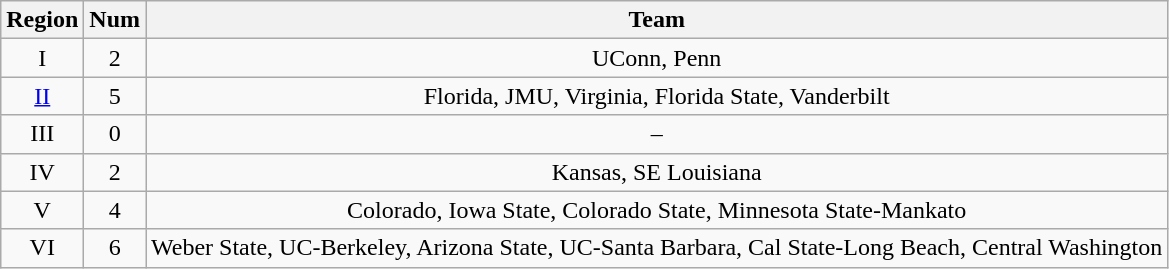<table class="wikitable sortable" style="text-align:center">
<tr>
<th>Region</th>
<th>Num</th>
<th>Team</th>
</tr>
<tr>
<td>I</td>
<td>2</td>
<td>UConn, Penn</td>
</tr>
<tr>
<td><a href='#'>II</a></td>
<td>5</td>
<td>Florida, JMU, Virginia, Florida State, Vanderbilt</td>
</tr>
<tr>
<td>III</td>
<td>0</td>
<td>–</td>
</tr>
<tr>
<td>IV</td>
<td>2</td>
<td>Kansas, SE Louisiana</td>
</tr>
<tr>
<td>V</td>
<td>4</td>
<td>Colorado, Iowa State, Colorado State, Minnesota State-Mankato</td>
</tr>
<tr>
<td>VI</td>
<td>6</td>
<td>Weber State, UC-Berkeley, Arizona State, UC-Santa Barbara, Cal State-Long Beach, Central Washington</td>
</tr>
</table>
